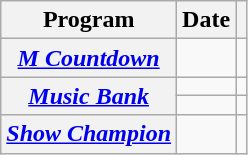<table class="wikitable plainrowheaders sortable" style="text-align:center">
<tr>
<th scope="col">Program</th>
<th scope="col">Date</th>
<th scope="col" class="unsortable"></th>
</tr>
<tr>
<th scope="row" rowspan="1"><em><a href='#'>M Countdown</a></em></th>
<td></td>
<td></td>
</tr>
<tr>
<th scope="row" rowspan="2"><em><a href='#'>Music Bank</a></em></th>
<td></td>
<td></td>
</tr>
<tr>
<td></td>
<td></td>
</tr>
<tr>
<th scope="row"><em><a href='#'>Show Champion</a></em></th>
<td></td>
<td></td>
</tr>
</table>
